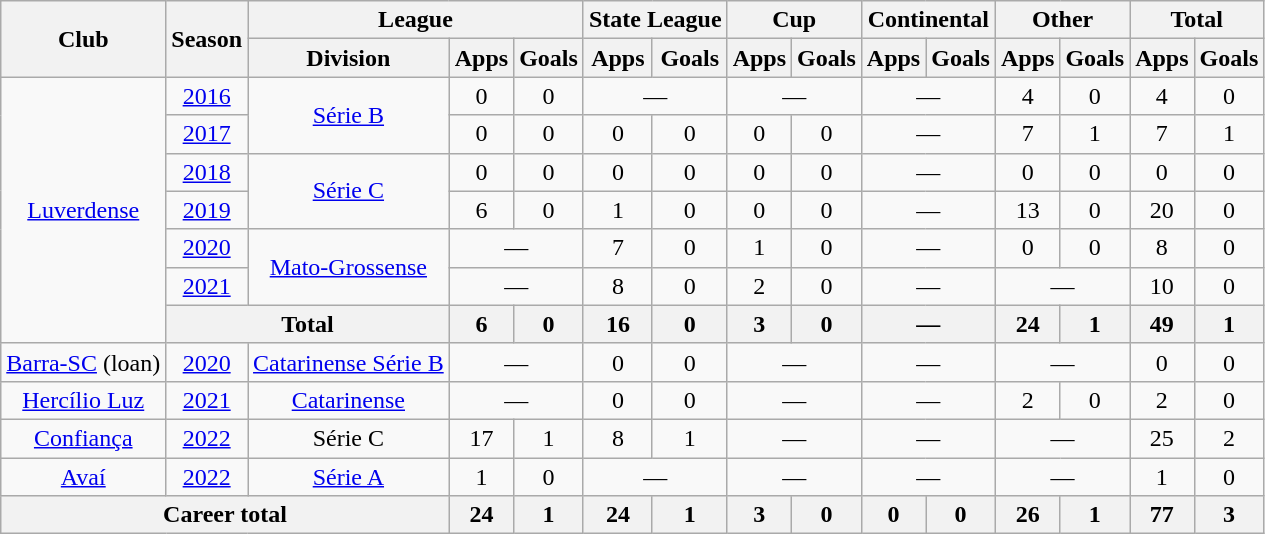<table class="wikitable" style="text-align: center;">
<tr>
<th rowspan="2">Club</th>
<th rowspan="2">Season</th>
<th colspan="3">League</th>
<th colspan="2">State League</th>
<th colspan="2">Cup</th>
<th colspan="2">Continental</th>
<th colspan="2">Other</th>
<th colspan="2">Total</th>
</tr>
<tr>
<th>Division</th>
<th>Apps</th>
<th>Goals</th>
<th>Apps</th>
<th>Goals</th>
<th>Apps</th>
<th>Goals</th>
<th>Apps</th>
<th>Goals</th>
<th>Apps</th>
<th>Goals</th>
<th>Apps</th>
<th>Goals</th>
</tr>
<tr>
<td rowspan="7" valign="center"><a href='#'>Luverdense</a></td>
<td><a href='#'>2016</a></td>
<td rowspan="2"><a href='#'>Série B</a></td>
<td>0</td>
<td>0</td>
<td colspan="2">—</td>
<td colspan="2">—</td>
<td colspan="2">—</td>
<td>4</td>
<td>0</td>
<td>4</td>
<td>0</td>
</tr>
<tr>
<td><a href='#'>2017</a></td>
<td>0</td>
<td>0</td>
<td>0</td>
<td>0</td>
<td>0</td>
<td>0</td>
<td colspan="2">—</td>
<td>7</td>
<td>1</td>
<td>7</td>
<td>1</td>
</tr>
<tr>
<td><a href='#'>2018</a></td>
<td rowspan="2"><a href='#'>Série C</a></td>
<td>0</td>
<td>0</td>
<td>0</td>
<td>0</td>
<td>0</td>
<td>0</td>
<td colspan="2">—</td>
<td>0</td>
<td>0</td>
<td>0</td>
<td>0</td>
</tr>
<tr>
<td><a href='#'>2019</a></td>
<td>6</td>
<td>0</td>
<td>1</td>
<td>0</td>
<td>0</td>
<td>0</td>
<td colspan="2">—</td>
<td>13</td>
<td>0</td>
<td>20</td>
<td>0</td>
</tr>
<tr>
<td><a href='#'>2020</a></td>
<td rowspan="2"><a href='#'>Mato-Grossense</a></td>
<td colspan="2">—</td>
<td>7</td>
<td>0</td>
<td>1</td>
<td>0</td>
<td colspan="2">—</td>
<td>0</td>
<td>0</td>
<td>8</td>
<td>0</td>
</tr>
<tr>
<td><a href='#'>2021</a></td>
<td colspan="2">—</td>
<td>8</td>
<td>0</td>
<td>2</td>
<td>0</td>
<td colspan="2">—</td>
<td colspan="2">—</td>
<td>10</td>
<td>0</td>
</tr>
<tr>
<th colspan="2">Total</th>
<th>6</th>
<th>0</th>
<th>16</th>
<th>0</th>
<th>3</th>
<th>0</th>
<th colspan="2">—</th>
<th>24</th>
<th>1</th>
<th>49</th>
<th>1</th>
</tr>
<tr>
<td valign="center"><a href='#'>Barra-SC</a> (loan)</td>
<td><a href='#'>2020</a></td>
<td><a href='#'>Catarinense Série B</a></td>
<td colspan="2">—</td>
<td>0</td>
<td>0</td>
<td colspan="2">—</td>
<td colspan="2">—</td>
<td colspan="2">—</td>
<td>0</td>
<td>0</td>
</tr>
<tr>
<td valign="center"><a href='#'>Hercílio Luz</a></td>
<td><a href='#'>2021</a></td>
<td><a href='#'>Catarinense</a></td>
<td colspan="2">—</td>
<td>0</td>
<td>0</td>
<td colspan="2">—</td>
<td colspan="2">—</td>
<td>2</td>
<td>0</td>
<td>2</td>
<td>0</td>
</tr>
<tr>
<td valign="center"><a href='#'>Confiança</a></td>
<td><a href='#'>2022</a></td>
<td>Série C</td>
<td>17</td>
<td>1</td>
<td>8</td>
<td>1</td>
<td colspan="2">—</td>
<td colspan="2">—</td>
<td colspan="2">—</td>
<td>25</td>
<td>2</td>
</tr>
<tr>
<td valign="center"><a href='#'>Avaí</a></td>
<td><a href='#'>2022</a></td>
<td><a href='#'>Série A</a></td>
<td>1</td>
<td>0</td>
<td colspan="2">—</td>
<td colspan="2">—</td>
<td colspan="2">—</td>
<td colspan="2">—</td>
<td>1</td>
<td>0</td>
</tr>
<tr>
<th colspan="3"><strong>Career total</strong></th>
<th>24</th>
<th>1</th>
<th>24</th>
<th>1</th>
<th>3</th>
<th>0</th>
<th>0</th>
<th>0</th>
<th>26</th>
<th>1</th>
<th>77</th>
<th>3</th>
</tr>
</table>
